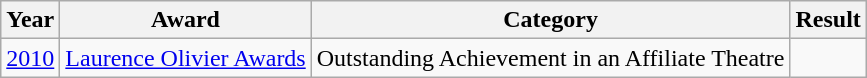<table class="wikitable plainrowheaders sortable">
<tr>
<th>Year</th>
<th>Award</th>
<th>Category</th>
<th>Result</th>
</tr>
<tr>
<td style="text-align:center;"><a href='#'>2010</a></td>
<td><a href='#'>Laurence Olivier Awards</a></td>
<td>Outstanding Achievement in an Affiliate Theatre</td>
<td></td>
</tr>
</table>
